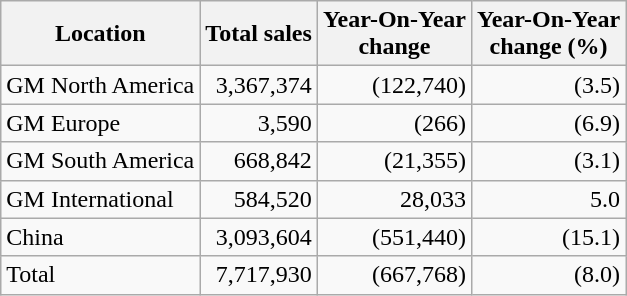<table class="wikitable sortable">
<tr>
<th>Location</th>
<th>Total sales</th>
<th>Year-On-Year<br>change</th>
<th>Year-On-Year<br>change (%)</th>
</tr>
<tr>
<td>GM North America</td>
<td align=right>3,367,374</td>
<td align="right">(122,740)</td>
<td align="right">(3.5)</td>
</tr>
<tr>
<td>GM Europe</td>
<td align=right>3,590</td>
<td align="right">(266)</td>
<td align="right">(6.9)</td>
</tr>
<tr>
<td>GM South America</td>
<td align=right>668,842</td>
<td align="right">(21,355)</td>
<td align="right">(3.1)</td>
</tr>
<tr>
<td>GM International</td>
<td align=right>584,520</td>
<td align="right">28,033</td>
<td align="right">5.0</td>
</tr>
<tr>
<td>China</td>
<td align=right>3,093,604</td>
<td align="right">(551,440)</td>
<td align="right">(15.1)</td>
</tr>
<tr>
<td>Total</td>
<td align=right>7,717,930</td>
<td align="right">(667,768)</td>
<td align="right">(8.0)</td>
</tr>
</table>
